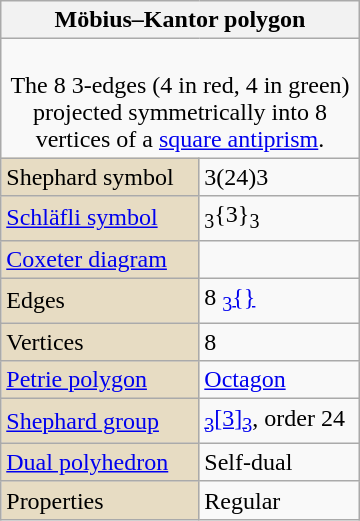<table class=wikitable style="float:right; margin-left:8px; width:240px">
<tr>
<th bgcolor=#e7dcc3 colspan=2>Möbius–Kantor polygon</th>
</tr>
<tr align=center>
<td colspan=2><br>The 8 3-edges (4 in red, 4 in green) projected symmetrically into 8 vertices of a <a href='#'>square antiprism</a>.</td>
</tr>
<tr>
<td bgcolor=#e7dcc3>Shephard symbol</td>
<td>3(24)3</td>
</tr>
<tr>
<td bgcolor=#e7dcc3><a href='#'>Schläfli symbol</a></td>
<td><sub>3</sub>{3}<sub>3</sub></td>
</tr>
<tr>
<td bgcolor=#e7dcc3><a href='#'>Coxeter diagram</a></td>
<td></td>
</tr>
<tr>
<td bgcolor=#e7dcc3>Edges</td>
<td>8 <a href='#'><sub>3</sub>{}</a> </td>
</tr>
<tr>
<td bgcolor=#e7dcc3>Vertices</td>
<td>8</td>
</tr>
<tr>
<td bgcolor=#e7dcc3><a href='#'>Petrie polygon</a></td>
<td><a href='#'>Octagon</a></td>
</tr>
<tr>
<td bgcolor=#e7dcc3><a href='#'>Shephard group</a></td>
<td><a href='#'><sub>3</sub>[3]<sub>3</sub></a>, order 24</td>
</tr>
<tr>
<td bgcolor=#e7dcc3><a href='#'>Dual polyhedron</a></td>
<td>Self-dual</td>
</tr>
<tr>
<td bgcolor=#e7dcc3>Properties</td>
<td>Regular</td>
</tr>
</table>
